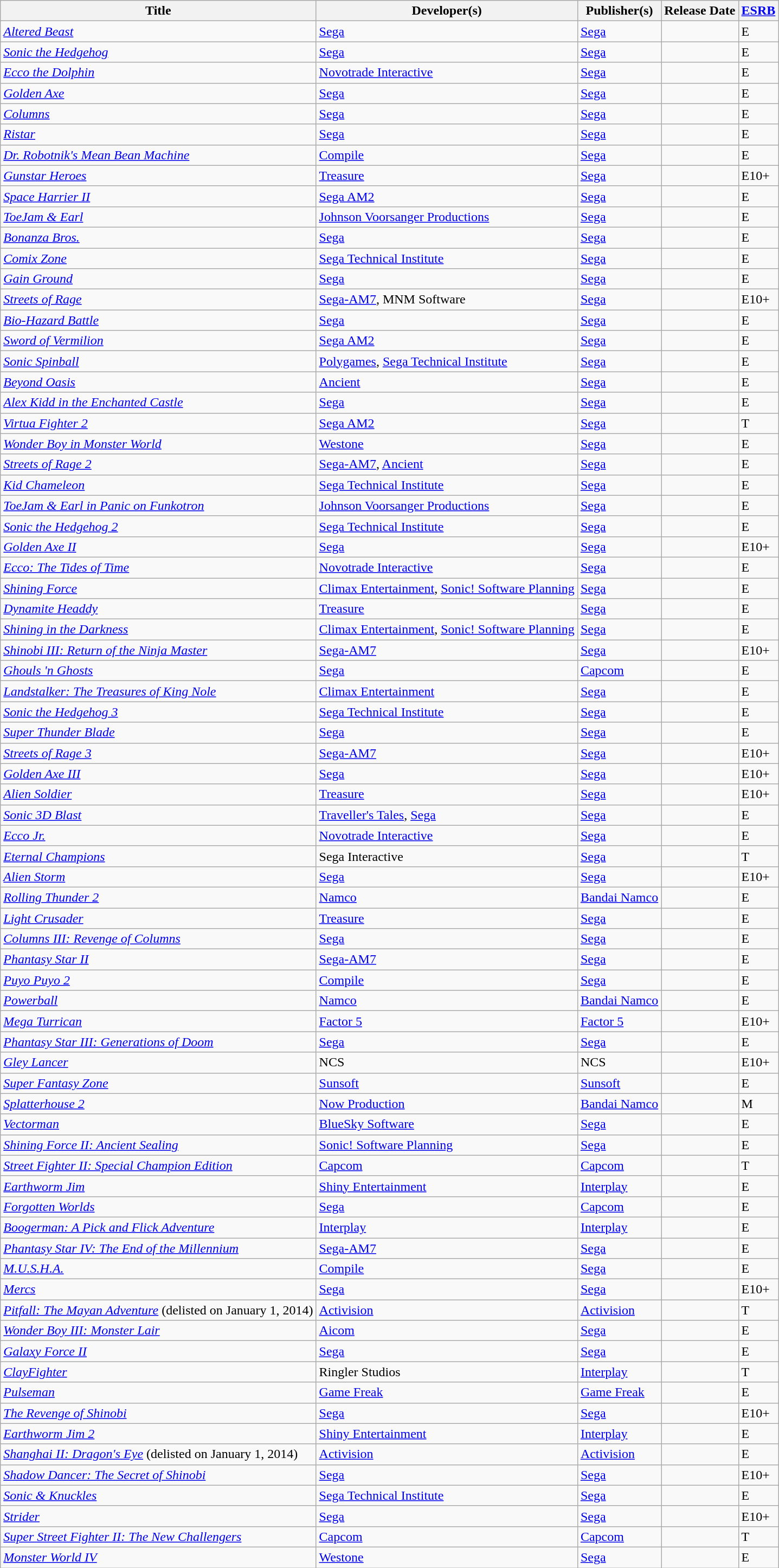<table class="wikitable sortable" style="">
<tr>
<th width="">Title</th>
<th width="">Developer(s)</th>
<th width="">Publisher(s)</th>
<th width="">Release Date</th>
<th width=""><a href='#'>ESRB</a></th>
</tr>
<tr>
<td><em><a href='#'>Altered Beast</a></em></td>
<td><a href='#'>Sega</a></td>
<td><a href='#'>Sega</a></td>
<td></td>
<td>E</td>
</tr>
<tr>
<td><em><a href='#'>Sonic the Hedgehog</a></em></td>
<td><a href='#'>Sega</a></td>
<td><a href='#'>Sega</a></td>
<td></td>
<td>E</td>
</tr>
<tr>
<td><em><a href='#'>Ecco the Dolphin</a></em></td>
<td><a href='#'>Novotrade Interactive</a></td>
<td><a href='#'>Sega</a></td>
<td></td>
<td>E</td>
</tr>
<tr>
<td><em><a href='#'>Golden Axe</a></em></td>
<td><a href='#'>Sega</a></td>
<td><a href='#'>Sega</a></td>
<td></td>
<td>E</td>
</tr>
<tr>
<td><em><a href='#'>Columns</a></em></td>
<td><a href='#'>Sega</a></td>
<td><a href='#'>Sega</a></td>
<td></td>
<td>E</td>
</tr>
<tr>
<td><em><a href='#'>Ristar</a></em></td>
<td><a href='#'>Sega</a></td>
<td><a href='#'>Sega</a></td>
<td></td>
<td>E</td>
</tr>
<tr>
<td><em><a href='#'>Dr. Robotnik's Mean Bean Machine</a></em></td>
<td><a href='#'>Compile</a></td>
<td><a href='#'>Sega</a></td>
<td></td>
<td>E</td>
</tr>
<tr>
<td><em><a href='#'>Gunstar Heroes</a></em></td>
<td><a href='#'>Treasure</a></td>
<td><a href='#'>Sega</a></td>
<td></td>
<td>E10+</td>
</tr>
<tr>
<td><em><a href='#'>Space Harrier II</a></em></td>
<td><a href='#'>Sega AM2</a></td>
<td><a href='#'>Sega</a></td>
<td></td>
<td>E</td>
</tr>
<tr>
<td><em><a href='#'>ToeJam & Earl</a></em></td>
<td><a href='#'>Johnson Voorsanger Productions</a></td>
<td><a href='#'>Sega</a></td>
<td></td>
<td>E</td>
</tr>
<tr>
<td><em><a href='#'>Bonanza Bros.</a></em></td>
<td><a href='#'>Sega</a></td>
<td><a href='#'>Sega</a></td>
<td></td>
<td>E</td>
</tr>
<tr>
<td><em><a href='#'>Comix Zone</a></em></td>
<td><a href='#'>Sega Technical Institute</a></td>
<td><a href='#'>Sega</a></td>
<td></td>
<td>E</td>
</tr>
<tr>
<td><em><a href='#'>Gain Ground</a></em></td>
<td><a href='#'>Sega</a></td>
<td><a href='#'>Sega</a></td>
<td></td>
<td>E</td>
</tr>
<tr>
<td><em><a href='#'>Streets of Rage</a></em></td>
<td><a href='#'>Sega-AM7</a>, MNM Software</td>
<td><a href='#'>Sega</a></td>
<td></td>
<td>E10+</td>
</tr>
<tr>
<td><em><a href='#'>Bio-Hazard Battle</a></em></td>
<td><a href='#'>Sega</a></td>
<td><a href='#'>Sega</a></td>
<td></td>
<td>E</td>
</tr>
<tr>
<td><em><a href='#'>Sword of Vermilion</a></em></td>
<td><a href='#'>Sega AM2</a></td>
<td><a href='#'>Sega</a></td>
<td></td>
<td>E</td>
</tr>
<tr>
<td><em><a href='#'>Sonic Spinball</a></em></td>
<td><a href='#'>Polygames</a>, <a href='#'>Sega Technical Institute</a></td>
<td><a href='#'>Sega</a></td>
<td></td>
<td>E</td>
</tr>
<tr>
<td><em><a href='#'>Beyond Oasis</a></em></td>
<td><a href='#'>Ancient</a></td>
<td><a href='#'>Sega</a></td>
<td></td>
<td>E</td>
</tr>
<tr>
<td><em><a href='#'>Alex Kidd in the Enchanted Castle</a></em></td>
<td><a href='#'>Sega</a></td>
<td><a href='#'>Sega</a></td>
<td></td>
<td>E</td>
</tr>
<tr>
<td><em><a href='#'>Virtua Fighter 2</a></em></td>
<td><a href='#'>Sega AM2</a></td>
<td><a href='#'>Sega</a></td>
<td></td>
<td>T</td>
</tr>
<tr>
<td><em><a href='#'>Wonder Boy in Monster World</a></em></td>
<td><a href='#'>Westone</a></td>
<td><a href='#'>Sega</a></td>
<td></td>
<td>E</td>
</tr>
<tr>
<td><em><a href='#'>Streets of Rage 2</a></em></td>
<td><a href='#'>Sega-AM7</a>, <a href='#'>Ancient</a></td>
<td><a href='#'>Sega</a></td>
<td></td>
<td>E</td>
</tr>
<tr>
<td><em><a href='#'>Kid Chameleon</a></em></td>
<td><a href='#'>Sega Technical Institute</a></td>
<td><a href='#'>Sega</a></td>
<td></td>
<td>E</td>
</tr>
<tr>
<td><em><a href='#'>ToeJam & Earl in Panic on Funkotron</a></em></td>
<td><a href='#'>Johnson Voorsanger Productions</a></td>
<td><a href='#'>Sega</a></td>
<td></td>
<td>E</td>
</tr>
<tr>
<td><em><a href='#'>Sonic the Hedgehog 2</a></em></td>
<td><a href='#'>Sega Technical Institute</a></td>
<td><a href='#'>Sega</a></td>
<td></td>
<td>E</td>
</tr>
<tr>
<td><em><a href='#'>Golden Axe II</a></em></td>
<td><a href='#'>Sega</a></td>
<td><a href='#'>Sega</a></td>
<td></td>
<td>E10+</td>
</tr>
<tr>
<td><em><a href='#'>Ecco: The Tides of Time</a></em></td>
<td><a href='#'>Novotrade Interactive</a></td>
<td><a href='#'>Sega</a></td>
<td></td>
<td>E</td>
</tr>
<tr>
<td><em><a href='#'>Shining Force</a></em></td>
<td><a href='#'>Climax Entertainment</a>, <a href='#'>Sonic! Software Planning</a></td>
<td><a href='#'>Sega</a></td>
<td></td>
<td>E</td>
</tr>
<tr>
<td><em><a href='#'>Dynamite Headdy</a></em></td>
<td><a href='#'>Treasure</a></td>
<td><a href='#'>Sega</a></td>
<td></td>
<td>E</td>
</tr>
<tr>
<td><em><a href='#'>Shining in the Darkness</a></em></td>
<td><a href='#'>Climax Entertainment</a>, <a href='#'>Sonic! Software Planning</a></td>
<td><a href='#'>Sega</a></td>
<td></td>
<td>E</td>
</tr>
<tr>
<td><em><a href='#'>Shinobi III: Return of the Ninja Master</a></em></td>
<td><a href='#'>Sega-AM7</a></td>
<td><a href='#'>Sega</a></td>
<td></td>
<td>E10+</td>
</tr>
<tr>
<td><em><a href='#'>Ghouls 'n Ghosts</a></em></td>
<td><a href='#'>Sega</a></td>
<td><a href='#'>Capcom</a></td>
<td></td>
<td>E</td>
</tr>
<tr>
<td><em><a href='#'>Landstalker: The Treasures of King Nole</a></em></td>
<td><a href='#'>Climax Entertainment</a></td>
<td><a href='#'>Sega</a></td>
<td></td>
<td>E</td>
</tr>
<tr>
<td><em><a href='#'>Sonic the Hedgehog 3</a></em></td>
<td><a href='#'>Sega Technical Institute</a></td>
<td><a href='#'>Sega</a></td>
<td></td>
<td>E</td>
</tr>
<tr>
<td><em><a href='#'>Super Thunder Blade</a></em></td>
<td><a href='#'>Sega</a></td>
<td><a href='#'>Sega</a></td>
<td></td>
<td>E</td>
</tr>
<tr>
<td><em><a href='#'>Streets of Rage 3</a></em></td>
<td><a href='#'>Sega-AM7</a></td>
<td><a href='#'>Sega</a></td>
<td></td>
<td>E10+</td>
</tr>
<tr>
<td><em><a href='#'>Golden Axe III</a></em></td>
<td><a href='#'>Sega</a></td>
<td><a href='#'>Sega</a></td>
<td></td>
<td>E10+</td>
</tr>
<tr>
<td><em><a href='#'>Alien Soldier</a></em></td>
<td><a href='#'>Treasure</a></td>
<td><a href='#'>Sega</a></td>
<td></td>
<td>E10+</td>
</tr>
<tr>
<td><em><a href='#'>Sonic 3D Blast</a></em></td>
<td><a href='#'>Traveller's Tales</a>, <a href='#'>Sega</a></td>
<td><a href='#'>Sega</a></td>
<td></td>
<td>E</td>
</tr>
<tr>
<td><em><a href='#'>Ecco Jr.</a></em></td>
<td><a href='#'>Novotrade Interactive</a></td>
<td><a href='#'>Sega</a></td>
<td></td>
<td>E</td>
</tr>
<tr>
<td><em><a href='#'>Eternal Champions</a></em></td>
<td>Sega Interactive</td>
<td><a href='#'>Sega</a></td>
<td></td>
<td>T</td>
</tr>
<tr>
<td><em><a href='#'>Alien Storm</a></em></td>
<td><a href='#'>Sega</a></td>
<td><a href='#'>Sega</a></td>
<td></td>
<td>E10+</td>
</tr>
<tr>
<td><em><a href='#'>Rolling Thunder 2</a></em></td>
<td><a href='#'>Namco</a></td>
<td><a href='#'>Bandai Namco</a></td>
<td></td>
<td>E</td>
</tr>
<tr>
<td><em><a href='#'>Light Crusader</a></em></td>
<td><a href='#'>Treasure</a></td>
<td><a href='#'>Sega</a></td>
<td></td>
<td>E</td>
</tr>
<tr>
<td><em><a href='#'>Columns III: Revenge of Columns</a></em></td>
<td><a href='#'>Sega</a></td>
<td><a href='#'>Sega</a></td>
<td></td>
<td>E</td>
</tr>
<tr>
<td><em><a href='#'>Phantasy Star II</a></em></td>
<td><a href='#'>Sega-AM7</a></td>
<td><a href='#'>Sega</a></td>
<td></td>
<td>E</td>
</tr>
<tr>
<td><em><a href='#'>Puyo Puyo 2</a></em></td>
<td><a href='#'>Compile</a></td>
<td><a href='#'>Sega</a></td>
<td></td>
<td>E</td>
</tr>
<tr>
<td><em><a href='#'>Powerball</a></em></td>
<td><a href='#'>Namco</a></td>
<td><a href='#'>Bandai Namco</a></td>
<td></td>
<td>E</td>
</tr>
<tr>
<td><em><a href='#'>Mega Turrican</a></em></td>
<td><a href='#'>Factor 5</a></td>
<td><a href='#'>Factor 5</a></td>
<td></td>
<td>E10+</td>
</tr>
<tr>
<td><em><a href='#'>Phantasy Star III: Generations of Doom</a></em></td>
<td><a href='#'>Sega</a></td>
<td><a href='#'>Sega</a></td>
<td></td>
<td>E</td>
</tr>
<tr>
<td><em><a href='#'>Gley Lancer</a></em></td>
<td>NCS</td>
<td>NCS</td>
<td></td>
<td>E10+</td>
</tr>
<tr>
<td><em><a href='#'>Super Fantasy Zone</a></em></td>
<td><a href='#'>Sunsoft</a></td>
<td><a href='#'>Sunsoft</a></td>
<td></td>
<td>E</td>
</tr>
<tr>
<td><em><a href='#'>Splatterhouse 2</a></em></td>
<td><a href='#'>Now Production</a></td>
<td><a href='#'>Bandai Namco</a></td>
<td></td>
<td>M</td>
</tr>
<tr>
<td><em><a href='#'>Vectorman</a></em></td>
<td><a href='#'>BlueSky Software</a></td>
<td><a href='#'>Sega</a></td>
<td></td>
<td>E</td>
</tr>
<tr>
<td><em><a href='#'>Shining Force II: Ancient Sealing</a></em></td>
<td><a href='#'>Sonic! Software Planning</a></td>
<td><a href='#'>Sega</a></td>
<td></td>
<td>E</td>
</tr>
<tr>
<td><em><a href='#'>Street Fighter II: Special Champion Edition</a></em></td>
<td><a href='#'>Capcom</a></td>
<td><a href='#'>Capcom</a></td>
<td></td>
<td>T</td>
</tr>
<tr>
<td><em><a href='#'>Earthworm Jim</a></em></td>
<td><a href='#'>Shiny Entertainment</a></td>
<td><a href='#'>Interplay</a></td>
<td></td>
<td>E</td>
</tr>
<tr>
<td><em><a href='#'>Forgotten Worlds</a></em></td>
<td><a href='#'>Sega</a></td>
<td><a href='#'>Capcom</a></td>
<td></td>
<td>E</td>
</tr>
<tr>
<td><em><a href='#'>Boogerman: A Pick and Flick Adventure</a></em></td>
<td><a href='#'>Interplay</a></td>
<td><a href='#'>Interplay</a></td>
<td></td>
<td>E</td>
</tr>
<tr>
<td><em><a href='#'>Phantasy Star IV: The End of the Millennium</a></em></td>
<td><a href='#'>Sega-AM7</a></td>
<td><a href='#'>Sega</a></td>
<td></td>
<td>E</td>
</tr>
<tr>
<td><em><a href='#'>M.U.S.H.A.</a></em></td>
<td><a href='#'>Compile</a></td>
<td><a href='#'>Sega</a></td>
<td></td>
<td>E</td>
</tr>
<tr>
<td><em><a href='#'>Mercs</a></em></td>
<td><a href='#'>Sega</a></td>
<td><a href='#'>Sega</a></td>
<td></td>
<td>E10+</td>
</tr>
<tr>
<td><em><a href='#'>Pitfall: The Mayan Adventure</a></em> (delisted on January 1, 2014)</td>
<td><a href='#'>Activision</a></td>
<td><a href='#'>Activision</a></td>
<td></td>
<td>T</td>
</tr>
<tr>
<td><em><a href='#'>Wonder Boy III: Monster Lair</a></em></td>
<td><a href='#'>Aicom</a></td>
<td><a href='#'>Sega</a></td>
<td></td>
<td>E</td>
</tr>
<tr>
<td><em><a href='#'>Galaxy Force II</a></em></td>
<td><a href='#'>Sega</a></td>
<td><a href='#'>Sega</a></td>
<td></td>
<td>E</td>
</tr>
<tr>
<td><em><a href='#'>ClayFighter</a></em></td>
<td>Ringler Studios</td>
<td><a href='#'>Interplay</a></td>
<td></td>
<td>T</td>
</tr>
<tr>
<td><em><a href='#'>Pulseman</a></em></td>
<td><a href='#'>Game Freak</a></td>
<td><a href='#'>Game Freak</a></td>
<td></td>
<td>E</td>
</tr>
<tr>
<td><em><a href='#'>The Revenge of Shinobi</a></em></td>
<td><a href='#'>Sega</a></td>
<td><a href='#'>Sega</a></td>
<td></td>
<td>E10+</td>
</tr>
<tr>
<td><em><a href='#'>Earthworm Jim 2</a></em></td>
<td><a href='#'>Shiny Entertainment</a></td>
<td><a href='#'>Interplay</a></td>
<td></td>
<td>E</td>
</tr>
<tr>
<td><em><a href='#'>Shanghai II: Dragon's Eye</a></em> (delisted on January 1, 2014)</td>
<td><a href='#'>Activision</a></td>
<td><a href='#'>Activision</a></td>
<td></td>
<td>E</td>
</tr>
<tr>
<td><em><a href='#'>Shadow Dancer: The Secret of Shinobi</a></em></td>
<td><a href='#'>Sega</a></td>
<td><a href='#'>Sega</a></td>
<td></td>
<td>E10+</td>
</tr>
<tr>
<td><em><a href='#'>Sonic & Knuckles</a></em></td>
<td><a href='#'>Sega Technical Institute</a></td>
<td><a href='#'>Sega</a></td>
<td></td>
<td>E</td>
</tr>
<tr>
<td><em><a href='#'>Strider</a></em></td>
<td><a href='#'>Sega</a></td>
<td><a href='#'>Sega</a></td>
<td></td>
<td>E10+</td>
</tr>
<tr>
<td><em><a href='#'>Super Street Fighter II: The New Challengers</a></em></td>
<td><a href='#'>Capcom</a></td>
<td><a href='#'>Capcom</a></td>
<td></td>
<td>T</td>
</tr>
<tr>
<td><em><a href='#'>Monster World IV</a></em></td>
<td><a href='#'>Westone</a></td>
<td><a href='#'>Sega</a></td>
<td></td>
<td>E</td>
</tr>
</table>
